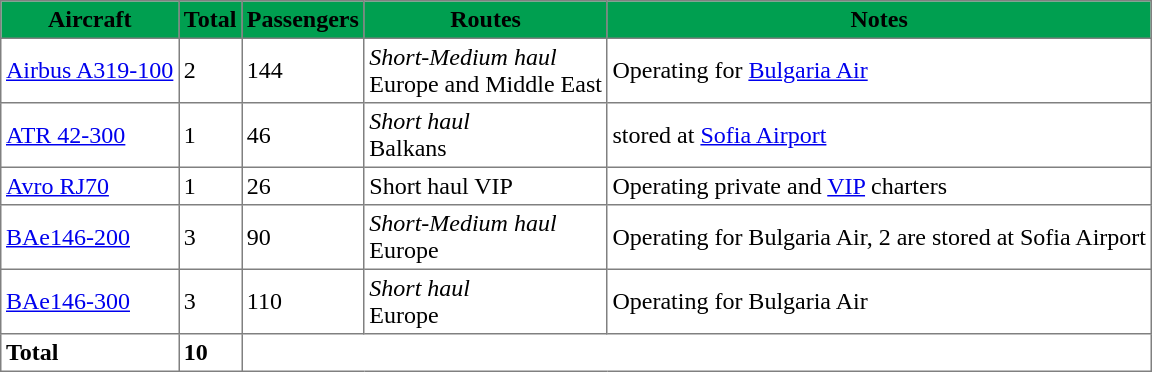<table class="toccolours " border="1" cellpadding="3" style="margin:1em auto; border-collapse:collapse">
<tr bgcolor=#009F50>
<th>Aircraft</th>
<th>Total</th>
<th>Passengers</th>
<th>Routes</th>
<th>Notes</th>
</tr>
<tr>
<td><a href='#'>Airbus A319-100</a></td>
<td>2</td>
<td>144</td>
<td><em>Short-Medium haul</em> <br> Europe and Middle East</td>
<td>Operating for <a href='#'>Bulgaria Air</a></td>
</tr>
<tr>
<td><a href='#'>ATR 42-300</a></td>
<td>1</td>
<td>46</td>
<td><em>Short haul</em> <br> Balkans</td>
<td>stored at <a href='#'>Sofia Airport</a></td>
</tr>
<tr>
<td><a href='#'>Avro RJ70</a></td>
<td>1</td>
<td>26</td>
<td>Short haul VIP</td>
<td>Operating private and <a href='#'>VIP</a> charters</td>
</tr>
<tr>
<td><a href='#'>BAe146-200</a></td>
<td>3</td>
<td>90</td>
<td><em>Short-Medium haul</em> <br> Europe</td>
<td>Operating for Bulgaria Air, 2 are stored at Sofia Airport</td>
</tr>
<tr>
<td><a href='#'>BAe146-300</a></td>
<td>3</td>
<td>110</td>
<td><em>Short haul</em> <br> Europe</td>
<td>Operating for Bulgaria Air</td>
</tr>
<tr>
<td><strong>Total</strong></td>
<td><strong>10</strong></td>
<th colspan="3"></th>
</tr>
</table>
